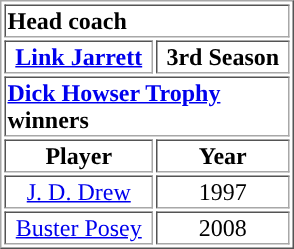<table style="float: left;" border="1">
<tr>
<td colspan="2"><strong>Head coach</strong></td>
</tr>
<tr>
<td style="text-align: center;"><strong><a href='#'>Link Jarrett</a></strong></td>
<td style="text-align: center;"><strong>3rd Season</strong></td>
</tr>
<tr>
<td colspan="2"><strong><a href='#'>Dick Howser Trophy</a> winners</strong></td>
</tr>
<tr>
<th style="width:95px; ">Player</th>
<th style="width:85px; ">Year</th>
</tr>
<tr align=center>
<td><a href='#'>J. D. Drew</a></td>
<td>1997</td>
</tr>
<tr align=center>
<td><a href='#'>Buster Posey</a></td>
<td>2008</td>
</tr>
</table>
